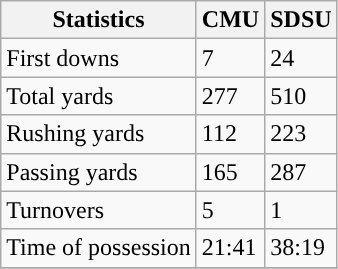<table class="wikitable">
<tr>
<th>Statistics</th>
<th>CMU</th>
<th>SDSU</th>
</tr>
<tr>
<td>First downs</td>
<td>7</td>
<td>24</td>
</tr>
<tr>
<td>Total yards</td>
<td>277</td>
<td>510</td>
</tr>
<tr>
<td>Rushing yards</td>
<td>112</td>
<td>223</td>
</tr>
<tr>
<td>Passing yards</td>
<td>165</td>
<td>287</td>
</tr>
<tr>
<td>Turnovers</td>
<td>5</td>
<td>1</td>
</tr>
<tr>
<td>Time of possession</td>
<td>21:41</td>
<td>38:19</td>
</tr>
<tr>
</tr>
</table>
